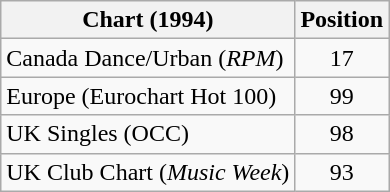<table class="wikitable sortable">
<tr>
<th>Chart (1994)</th>
<th>Position</th>
</tr>
<tr>
<td>Canada Dance/Urban (<em>RPM</em>)</td>
<td align="center">17</td>
</tr>
<tr>
<td>Europe (Eurochart Hot 100)</td>
<td align="center">99</td>
</tr>
<tr>
<td>UK Singles (OCC)</td>
<td align="center">98</td>
</tr>
<tr>
<td>UK Club Chart (<em>Music Week</em>)</td>
<td align="center">93</td>
</tr>
</table>
